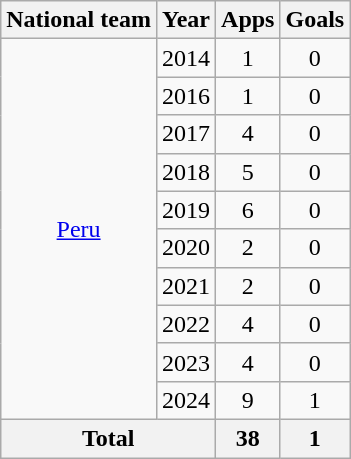<table class="wikitable" style="text-align:center">
<tr>
<th>National team</th>
<th>Year</th>
<th>Apps</th>
<th>Goals</th>
</tr>
<tr>
<td rowspan="10"><a href='#'>Peru</a></td>
<td>2014</td>
<td>1</td>
<td>0</td>
</tr>
<tr>
<td>2016</td>
<td>1</td>
<td>0</td>
</tr>
<tr>
<td>2017</td>
<td>4</td>
<td>0</td>
</tr>
<tr>
<td>2018</td>
<td>5</td>
<td>0</td>
</tr>
<tr>
<td>2019</td>
<td>6</td>
<td>0</td>
</tr>
<tr>
<td>2020</td>
<td>2</td>
<td>0</td>
</tr>
<tr>
<td>2021</td>
<td>2</td>
<td>0</td>
</tr>
<tr>
<td>2022</td>
<td>4</td>
<td>0</td>
</tr>
<tr>
<td>2023</td>
<td>4</td>
<td>0</td>
</tr>
<tr>
<td>2024</td>
<td>9</td>
<td>1</td>
</tr>
<tr>
<th colspan="2">Total</th>
<th>38</th>
<th>1</th>
</tr>
</table>
